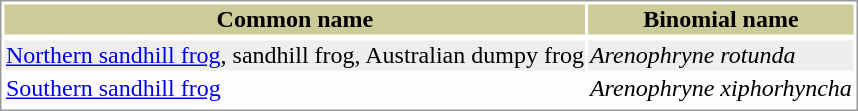<table style="text-align:left; border:1px solid #999999; ">
<tr style="background:#CCCC99; text-align: center; ">
<th>Common name</th>
<th>Binomial name</th>
</tr>
<tr>
</tr>
<tr style="background:#EEEEEE;">
<td><a href='#'>Northern sandhill frog</a>, sandhill frog, Australian dumpy frog</td>
<td><em>Arenophryne rotunda</em> </td>
</tr>
<tr style="background:#FFFDFF;">
<td><a href='#'>Southern sandhill frog</a></td>
<td><em>Arenophryne xiphorhyncha</em> </td>
</tr>
<tr>
</tr>
</table>
